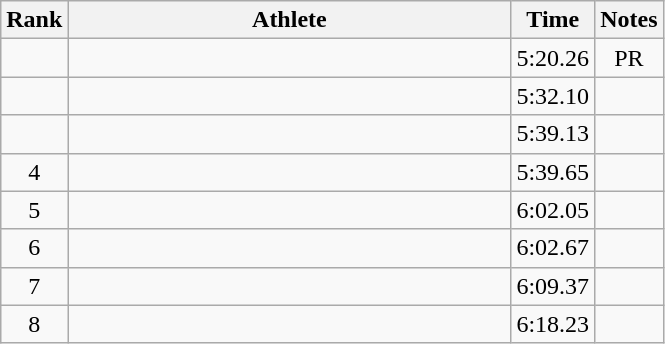<table class="wikitable" style="text-align:center">
<tr>
<th>Rank</th>
<th Style="width:18em">Athlete</th>
<th>Time</th>
<th>Notes</th>
</tr>
<tr>
<td></td>
<td style="text-align:left"></td>
<td>5:20.26</td>
<td>PR</td>
</tr>
<tr>
<td></td>
<td style="text-align:left"></td>
<td>5:32.10</td>
<td></td>
</tr>
<tr>
<td></td>
<td style="text-align:left"></td>
<td>5:39.13</td>
<td></td>
</tr>
<tr>
<td>4</td>
<td style="text-align:left"></td>
<td>5:39.65</td>
<td></td>
</tr>
<tr>
<td>5</td>
<td style="text-align:left"></td>
<td>6:02.05</td>
<td></td>
</tr>
<tr>
<td>6</td>
<td style="text-align:left"></td>
<td>6:02.67</td>
<td></td>
</tr>
<tr>
<td>7</td>
<td style="text-align:left"></td>
<td>6:09.37</td>
<td></td>
</tr>
<tr>
<td>8</td>
<td style="text-align:left"></td>
<td>6:18.23</td>
<td></td>
</tr>
</table>
